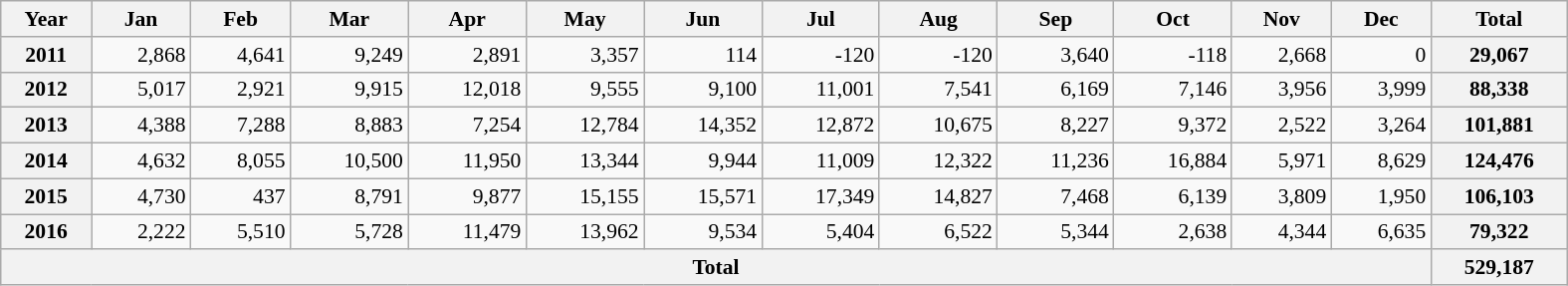<table class=wikitable style="text-align:right; font-size:0.9em; width:1050px;">
<tr>
<th>Year</th>
<th>Jan</th>
<th>Feb</th>
<th>Mar</th>
<th>Apr</th>
<th>May</th>
<th>Jun</th>
<th>Jul</th>
<th>Aug</th>
<th>Sep</th>
<th>Oct</th>
<th>Nov</th>
<th>Dec</th>
<th>Total</th>
</tr>
<tr>
<th>2011</th>
<td>2,868</td>
<td>4,641</td>
<td>9,249</td>
<td>2,891</td>
<td>3,357</td>
<td>114</td>
<td>-120</td>
<td>-120</td>
<td>3,640</td>
<td>-118</td>
<td>2,668</td>
<td>0</td>
<th>29,067</th>
</tr>
<tr>
<th>2012</th>
<td>5,017</td>
<td>2,921</td>
<td>9,915</td>
<td>12,018</td>
<td>9,555</td>
<td>9,100</td>
<td>11,001</td>
<td>7,541</td>
<td>6,169</td>
<td>7,146</td>
<td>3,956</td>
<td>3,999</td>
<th>88,338</th>
</tr>
<tr>
<th>2013</th>
<td>4,388</td>
<td>7,288</td>
<td>8,883</td>
<td>7,254</td>
<td>12,784</td>
<td>14,352</td>
<td>12,872</td>
<td>10,675</td>
<td>8,227</td>
<td>9,372</td>
<td>2,522</td>
<td>3,264</td>
<th>101,881</th>
</tr>
<tr>
<th>2014</th>
<td>4,632</td>
<td>8,055</td>
<td>10,500</td>
<td>11,950</td>
<td>13,344</td>
<td>9,944</td>
<td>11,009</td>
<td>12,322</td>
<td>11,236</td>
<td>16,884</td>
<td>5,971</td>
<td>8,629</td>
<th>124,476</th>
</tr>
<tr>
<th>2015</th>
<td>4,730</td>
<td>437</td>
<td>8,791</td>
<td>9,877</td>
<td>15,155</td>
<td>15,571</td>
<td>17,349</td>
<td>14,827</td>
<td>7,468</td>
<td>6,139</td>
<td>3,809</td>
<td>1,950</td>
<th>106,103</th>
</tr>
<tr>
<th>2016</th>
<td>2,222</td>
<td>5,510</td>
<td>5,728</td>
<td>11,479</td>
<td>13,962</td>
<td>9,534</td>
<td>5,404</td>
<td>6,522</td>
<td>5,344</td>
<td>2,638</td>
<td>4,344</td>
<td>6,635</td>
<th>79,322</th>
</tr>
<tr>
<th colspan=13>Total</th>
<th>529,187</th>
</tr>
</table>
